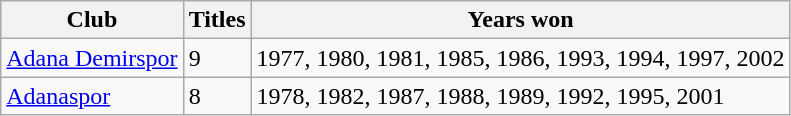<table class="wikitable">
<tr>
<th>Club</th>
<th>Titles</th>
<th>Years won</th>
</tr>
<tr>
<td><a href='#'>Adana Demirspor</a></td>
<td>9</td>
<td>1977, 1980, 1981, 1985, 1986, 1993, 1994, 1997, 2002</td>
</tr>
<tr>
<td><a href='#'>Adanaspor</a></td>
<td>8</td>
<td>1978, 1982, 1987, 1988, 1989, 1992, 1995, 2001</td>
</tr>
</table>
